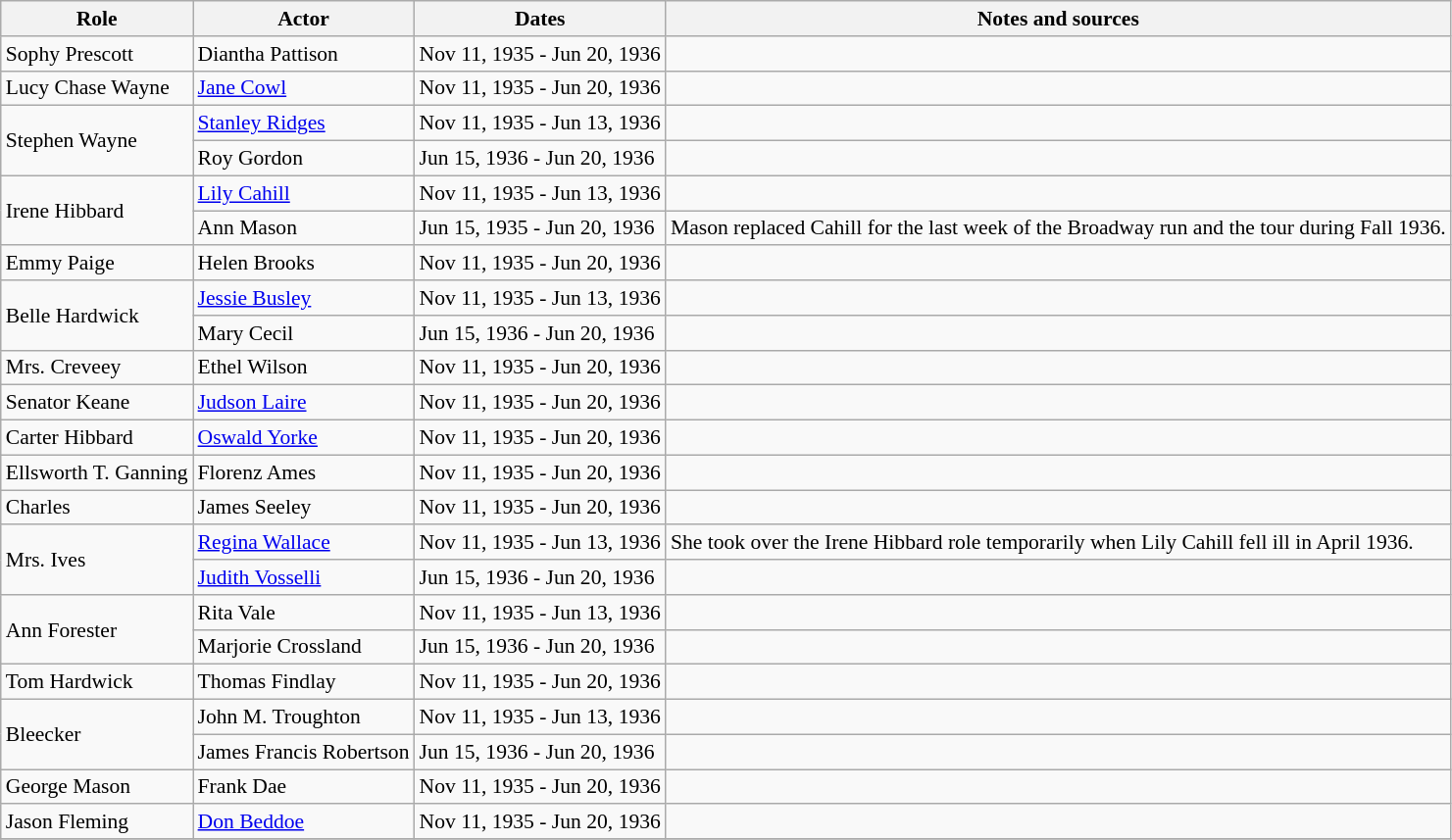<table class="wikitable sortable plainrowheaders" style="font-size: 90%">
<tr>
<th scope="col">Role</th>
<th scope="col">Actor</th>
<th scope="col">Dates</th>
<th scope="col">Notes and sources</th>
</tr>
<tr>
<td>Sophy Prescott</td>
<td>Diantha Pattison</td>
<td>Nov 11, 1935 - Jun 20, 1936</td>
<td></td>
</tr>
<tr>
<td>Lucy Chase Wayne</td>
<td><a href='#'>Jane Cowl</a></td>
<td>Nov 11, 1935 - Jun 20, 1936</td>
<td></td>
</tr>
<tr>
<td rowspan=2>Stephen Wayne</td>
<td><a href='#'>Stanley Ridges</a></td>
<td>Nov 11, 1935 - Jun 13, 1936</td>
<td></td>
</tr>
<tr>
<td>Roy Gordon</td>
<td>Jun 15, 1936 - Jun 20, 1936</td>
<td></td>
</tr>
<tr>
<td rowspan=2>Irene Hibbard</td>
<td><a href='#'>Lily Cahill</a></td>
<td>Nov 11, 1935 - Jun 13, 1936</td>
<td></td>
</tr>
<tr>
<td>Ann Mason</td>
<td>Jun 15, 1935 - Jun 20, 1936</td>
<td>Mason replaced Cahill for the last week of the Broadway run and the tour during Fall 1936.</td>
</tr>
<tr>
<td>Emmy Paige</td>
<td>Helen Brooks</td>
<td>Nov 11, 1935 - Jun 20, 1936</td>
<td></td>
</tr>
<tr>
<td rowspan=2>Belle Hardwick</td>
<td><a href='#'>Jessie Busley</a></td>
<td>Nov 11, 1935 - Jun 13, 1936</td>
<td></td>
</tr>
<tr>
<td>Mary Cecil</td>
<td>Jun 15, 1936 - Jun 20, 1936</td>
<td></td>
</tr>
<tr>
<td>Mrs. Creveey</td>
<td>Ethel Wilson</td>
<td>Nov 11, 1935 - Jun 20, 1936</td>
<td></td>
</tr>
<tr>
<td>Senator Keane</td>
<td><a href='#'>Judson Laire</a></td>
<td>Nov 11, 1935 - Jun 20, 1936</td>
<td></td>
</tr>
<tr>
<td>Carter Hibbard</td>
<td><a href='#'>Oswald Yorke</a></td>
<td>Nov 11, 1935 - Jun 20, 1936</td>
<td></td>
</tr>
<tr>
<td>Ellsworth T. Ganning</td>
<td>Florenz Ames</td>
<td>Nov 11, 1935 - Jun 20, 1936</td>
<td></td>
</tr>
<tr>
<td>Charles</td>
<td>James Seeley</td>
<td>Nov 11, 1935 - Jun 20, 1936</td>
<td></td>
</tr>
<tr>
<td rowspan=2>Mrs. Ives</td>
<td><a href='#'>Regina Wallace</a></td>
<td>Nov 11, 1935 - Jun 13, 1936</td>
<td>She took over the Irene Hibbard role temporarily when Lily Cahill fell ill in April 1936.</td>
</tr>
<tr>
<td><a href='#'>Judith Vosselli</a></td>
<td>Jun 15, 1936 - Jun 20, 1936</td>
<td></td>
</tr>
<tr>
<td rowspan=2>Ann Forester</td>
<td>Rita Vale</td>
<td>Nov 11, 1935 - Jun 13, 1936</td>
<td></td>
</tr>
<tr>
<td>Marjorie Crossland</td>
<td>Jun 15, 1936 - Jun 20, 1936</td>
<td></td>
</tr>
<tr>
<td>Tom Hardwick</td>
<td>Thomas Findlay</td>
<td>Nov 11, 1935 - Jun 20, 1936</td>
<td></td>
</tr>
<tr>
<td rowspan=2>Bleecker</td>
<td>John M. Troughton</td>
<td>Nov 11, 1935 - Jun 13, 1936</td>
<td></td>
</tr>
<tr>
<td>James Francis Robertson</td>
<td>Jun 15, 1936 - Jun 20, 1936</td>
<td></td>
</tr>
<tr>
<td>George Mason</td>
<td>Frank Dae</td>
<td>Nov 11, 1935 - Jun 20, 1936</td>
<td></td>
</tr>
<tr>
<td>Jason Fleming</td>
<td><a href='#'>Don Beddoe</a></td>
<td>Nov 11, 1935 - Jun 20, 1936</td>
<td></td>
</tr>
<tr>
</tr>
</table>
